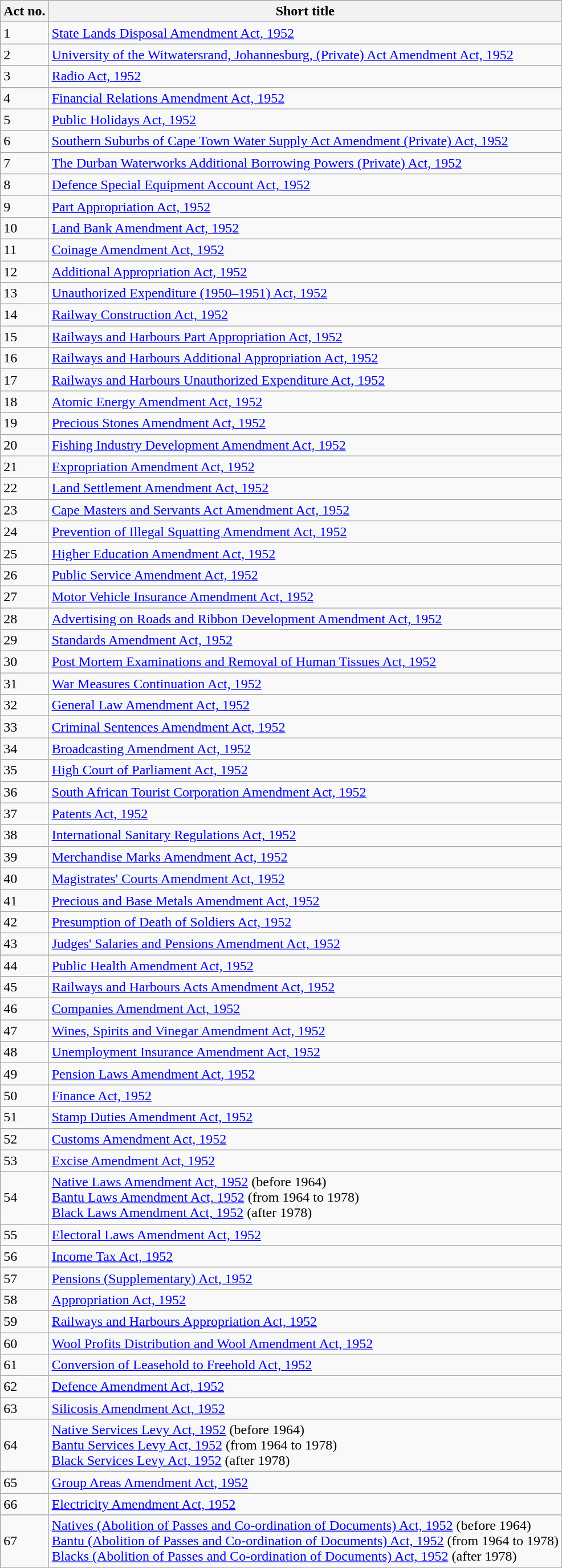<table class="wikitable sortable">
<tr>
<th>Act no.</th>
<th>Short title</th>
</tr>
<tr>
<td>1</td>
<td><a href='#'>State Lands Disposal Amendment Act, 1952</a></td>
</tr>
<tr>
<td>2</td>
<td><a href='#'>University of the Witwatersrand, Johannesburg, (Private) Act Amendment Act, 1952</a></td>
</tr>
<tr>
<td>3</td>
<td><a href='#'>Radio Act, 1952</a></td>
</tr>
<tr>
<td>4</td>
<td><a href='#'>Financial Relations Amendment Act, 1952</a></td>
</tr>
<tr>
<td>5</td>
<td><a href='#'>Public Holidays Act, 1952</a></td>
</tr>
<tr>
<td>6</td>
<td><a href='#'>Southern Suburbs of Cape Town Water Supply Act Amendment (Private) Act, 1952</a></td>
</tr>
<tr>
<td>7</td>
<td><a href='#'>The Durban Waterworks Additional Borrowing Powers (Private) Act, 1952</a></td>
</tr>
<tr>
<td>8</td>
<td><a href='#'>Defence Special Equipment Account Act, 1952</a></td>
</tr>
<tr>
<td>9</td>
<td><a href='#'>Part Appropriation Act, 1952</a></td>
</tr>
<tr>
<td>10</td>
<td><a href='#'>Land Bank Amendment Act, 1952</a></td>
</tr>
<tr>
<td>11</td>
<td><a href='#'>Coinage Amendment Act, 1952</a></td>
</tr>
<tr>
<td>12</td>
<td><a href='#'>Additional Appropriation Act, 1952</a></td>
</tr>
<tr>
<td>13</td>
<td><a href='#'>Unauthorized Expenditure (1950–1951) Act, 1952</a></td>
</tr>
<tr>
<td>14</td>
<td><a href='#'>Railway Construction Act, 1952</a></td>
</tr>
<tr>
<td>15</td>
<td><a href='#'>Railways and Harbours Part Appropriation Act, 1952</a></td>
</tr>
<tr>
<td>16</td>
<td><a href='#'>Railways and Harbours Additional Appropriation Act, 1952</a></td>
</tr>
<tr>
<td>17</td>
<td><a href='#'>Railways and Harbours Unauthorized Expenditure Act, 1952</a></td>
</tr>
<tr>
<td>18</td>
<td><a href='#'>Atomic Energy Amendment Act, 1952</a></td>
</tr>
<tr>
<td>19</td>
<td><a href='#'>Precious Stones Amendment Act, 1952</a></td>
</tr>
<tr>
<td>20</td>
<td><a href='#'>Fishing Industry Development Amendment Act, 1952</a></td>
</tr>
<tr>
<td>21</td>
<td><a href='#'>Expropriation Amendment Act, 1952</a></td>
</tr>
<tr>
<td>22</td>
<td><a href='#'>Land Settlement Amendment Act, 1952</a></td>
</tr>
<tr>
<td>23</td>
<td><a href='#'>Cape Masters and Servants Act Amendment Act, 1952</a></td>
</tr>
<tr>
<td>24</td>
<td><a href='#'>Prevention of Illegal Squatting Amendment Act, 1952</a></td>
</tr>
<tr>
<td>25</td>
<td><a href='#'>Higher Education Amendment Act, 1952</a></td>
</tr>
<tr>
<td>26</td>
<td><a href='#'>Public Service Amendment Act, 1952</a></td>
</tr>
<tr>
<td>27</td>
<td><a href='#'>Motor Vehicle Insurance Amendment Act, 1952</a></td>
</tr>
<tr>
<td>28</td>
<td><a href='#'>Advertising on Roads and Ribbon Development Amendment Act, 1952</a></td>
</tr>
<tr>
<td>29</td>
<td><a href='#'>Standards Amendment Act, 1952</a></td>
</tr>
<tr>
<td>30</td>
<td><a href='#'>Post Mortem Examinations and Removal of Human Tissues Act, 1952</a></td>
</tr>
<tr>
<td>31</td>
<td><a href='#'>War Measures Continuation Act, 1952</a></td>
</tr>
<tr>
<td>32</td>
<td><a href='#'>General Law Amendment Act, 1952</a></td>
</tr>
<tr>
<td>33</td>
<td><a href='#'>Criminal Sentences Amendment Act, 1952</a></td>
</tr>
<tr>
<td>34</td>
<td><a href='#'>Broadcasting Amendment Act, 1952</a></td>
</tr>
<tr>
<td>35</td>
<td><a href='#'>High Court of Parliament Act, 1952</a></td>
</tr>
<tr>
<td>36</td>
<td><a href='#'>South African Tourist Corporation Amendment Act, 1952</a></td>
</tr>
<tr>
<td>37</td>
<td><a href='#'>Patents Act, 1952</a></td>
</tr>
<tr>
<td>38</td>
<td><a href='#'>International Sanitary Regulations Act, 1952</a></td>
</tr>
<tr>
<td>39</td>
<td><a href='#'>Merchandise Marks Amendment Act, 1952</a></td>
</tr>
<tr>
<td>40</td>
<td><a href='#'>Magistrates' Courts Amendment Act, 1952</a></td>
</tr>
<tr>
<td>41</td>
<td><a href='#'>Precious and Base Metals Amendment Act, 1952</a></td>
</tr>
<tr>
<td>42</td>
<td><a href='#'>Presumption of Death of Soldiers Act, 1952</a></td>
</tr>
<tr>
<td>43</td>
<td><a href='#'>Judges' Salaries and Pensions Amendment Act, 1952</a></td>
</tr>
<tr>
<td>44</td>
<td><a href='#'>Public Health Amendment Act, 1952</a></td>
</tr>
<tr>
<td>45</td>
<td><a href='#'>Railways and Harbours Acts Amendment Act, 1952</a></td>
</tr>
<tr>
<td>46</td>
<td><a href='#'>Companies Amendment Act, 1952</a></td>
</tr>
<tr>
<td>47</td>
<td><a href='#'>Wines, Spirits and Vinegar Amendment Act, 1952</a></td>
</tr>
<tr>
<td>48</td>
<td><a href='#'>Unemployment Insurance Amendment Act, 1952</a></td>
</tr>
<tr>
<td>49</td>
<td><a href='#'>Pension Laws Amendment Act, 1952</a></td>
</tr>
<tr>
<td>50</td>
<td><a href='#'>Finance Act, 1952</a></td>
</tr>
<tr>
<td>51</td>
<td><a href='#'>Stamp Duties Amendment Act, 1952</a></td>
</tr>
<tr>
<td>52</td>
<td><a href='#'>Customs Amendment Act, 1952</a></td>
</tr>
<tr>
<td>53</td>
<td><a href='#'>Excise Amendment Act, 1952</a></td>
</tr>
<tr>
<td>54</td>
<td><a href='#'>Native Laws Amendment Act, 1952</a> (before 1964) <br><a href='#'>Bantu Laws Amendment Act, 1952</a> (from 1964 to 1978) <br><a href='#'>Black Laws Amendment Act, 1952</a> (after 1978)</td>
</tr>
<tr>
<td>55</td>
<td><a href='#'>Electoral Laws Amendment Act, 1952</a></td>
</tr>
<tr>
<td>56</td>
<td><a href='#'>Income Tax Act, 1952</a></td>
</tr>
<tr>
<td>57</td>
<td><a href='#'>Pensions (Supplementary) Act, 1952</a></td>
</tr>
<tr>
<td>58</td>
<td><a href='#'>Appropriation Act, 1952</a></td>
</tr>
<tr>
<td>59</td>
<td><a href='#'>Railways and Harbours Appropriation Act, 1952</a></td>
</tr>
<tr>
<td>60</td>
<td><a href='#'>Wool Profits Distribution and Wool Amendment Act, 1952</a></td>
</tr>
<tr>
<td>61</td>
<td><a href='#'>Conversion of Leasehold to Freehold Act, 1952</a></td>
</tr>
<tr>
<td>62</td>
<td><a href='#'>Defence Amendment Act, 1952</a></td>
</tr>
<tr>
<td>63</td>
<td><a href='#'>Silicosis Amendment Act, 1952</a></td>
</tr>
<tr>
<td>64</td>
<td><a href='#'>Native Services Levy Act, 1952</a> (before 1964) <br><a href='#'>Bantu Services Levy Act, 1952</a> (from 1964 to 1978) <br><a href='#'>Black Services Levy Act, 1952</a> (after 1978)</td>
</tr>
<tr>
<td>65</td>
<td><a href='#'>Group Areas Amendment Act, 1952</a></td>
</tr>
<tr>
<td>66</td>
<td><a href='#'>Electricity Amendment Act, 1952</a></td>
</tr>
<tr>
<td>67</td>
<td><a href='#'>Natives (Abolition of Passes and Co-ordination of Documents) Act, 1952</a> (before 1964) <br><a href='#'>Bantu (Abolition of Passes and Co-ordination of Documents) Act, 1952</a> (from 1964 to 1978) <br><a href='#'>Blacks (Abolition of Passes and Co-ordination of Documents) Act, 1952</a> (after 1978)</td>
</tr>
</table>
